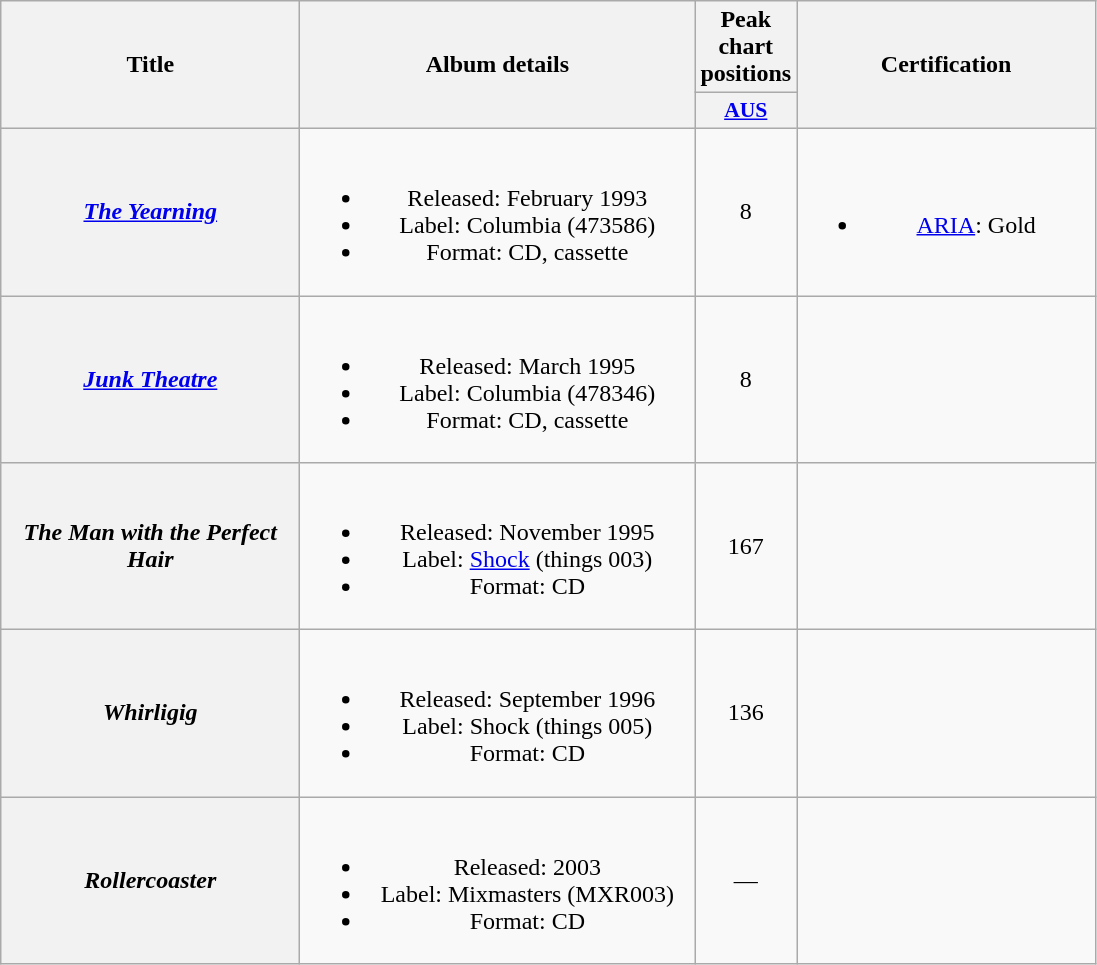<table class="wikitable plainrowheaders" style="text-align:center;" border="1">
<tr>
<th scope="col" rowspan="2" style="width:12em;">Title</th>
<th scope="col" rowspan="2" style="width:16em;">Album details</th>
<th scope="col" colspan="1">Peak chart positions</th>
<th scope="col" rowspan="2" style="width:12em;">Certification</th>
</tr>
<tr>
<th scope="col" style="width:3em;font-size:90%;"><a href='#'>AUS</a><br></th>
</tr>
<tr>
<th scope="row"><em><a href='#'>The Yearning</a></em></th>
<td><br><ul><li>Released: February 1993</li><li>Label: Columbia (473586)</li><li>Format: CD, cassette</li></ul></td>
<td>8</td>
<td><br><ul><li><a href='#'>ARIA</a>: Gold</li></ul></td>
</tr>
<tr>
<th scope="row"><em><a href='#'>Junk Theatre</a></em></th>
<td><br><ul><li>Released: March 1995</li><li>Label: Columbia (478346)</li><li>Format: CD, cassette</li></ul></td>
<td>8</td>
<td></td>
</tr>
<tr>
<th scope="row"><em>The Man with the Perfect Hair</em></th>
<td><br><ul><li>Released: November 1995</li><li>Label: <a href='#'>Shock</a> (things 003)</li><li>Format: CD</li></ul></td>
<td>167</td>
<td></td>
</tr>
<tr>
<th scope="row"><em>Whirligig</em></th>
<td><br><ul><li>Released: September 1996</li><li>Label: Shock (things 005)</li><li>Format: CD</li></ul></td>
<td>136</td>
<td></td>
</tr>
<tr>
<th scope="row"><em>Rollercoaster</em></th>
<td><br><ul><li>Released: 2003</li><li>Label: Mixmasters (MXR003)</li><li>Format: CD</li></ul></td>
<td>—</td>
<td></td>
</tr>
</table>
